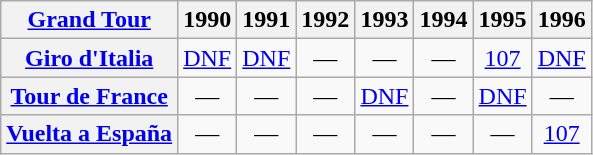<table class="wikitable plainrowheaders">
<tr>
<th scope="col"><a href='#'>Grand Tour</a></th>
<th scope="col">1990</th>
<th scope="col">1991</th>
<th scope="col">1992</th>
<th scope="col">1993</th>
<th scope="col">1994</th>
<th scope="col">1995</th>
<th scope="col">1996</th>
</tr>
<tr style="text-align:center;">
<th scope="row"> <a href='#'>Giro d'Italia</a></th>
<td><a href='#'>DNF</a></td>
<td><a href='#'>DNF</a></td>
<td>—</td>
<td>—</td>
<td>—</td>
<td><a href='#'>107</a></td>
<td><a href='#'>DNF</a></td>
</tr>
<tr style="text-align:center;">
<th scope="row"> <a href='#'>Tour de France</a></th>
<td>—</td>
<td>—</td>
<td>—</td>
<td><a href='#'>DNF</a></td>
<td>—</td>
<td><a href='#'>DNF</a></td>
<td>—</td>
</tr>
<tr style="text-align:center;">
<th scope="row"> <a href='#'>Vuelta a España</a></th>
<td>—</td>
<td>—</td>
<td>—</td>
<td>—</td>
<td>—</td>
<td>—</td>
<td><a href='#'>107</a></td>
</tr>
</table>
